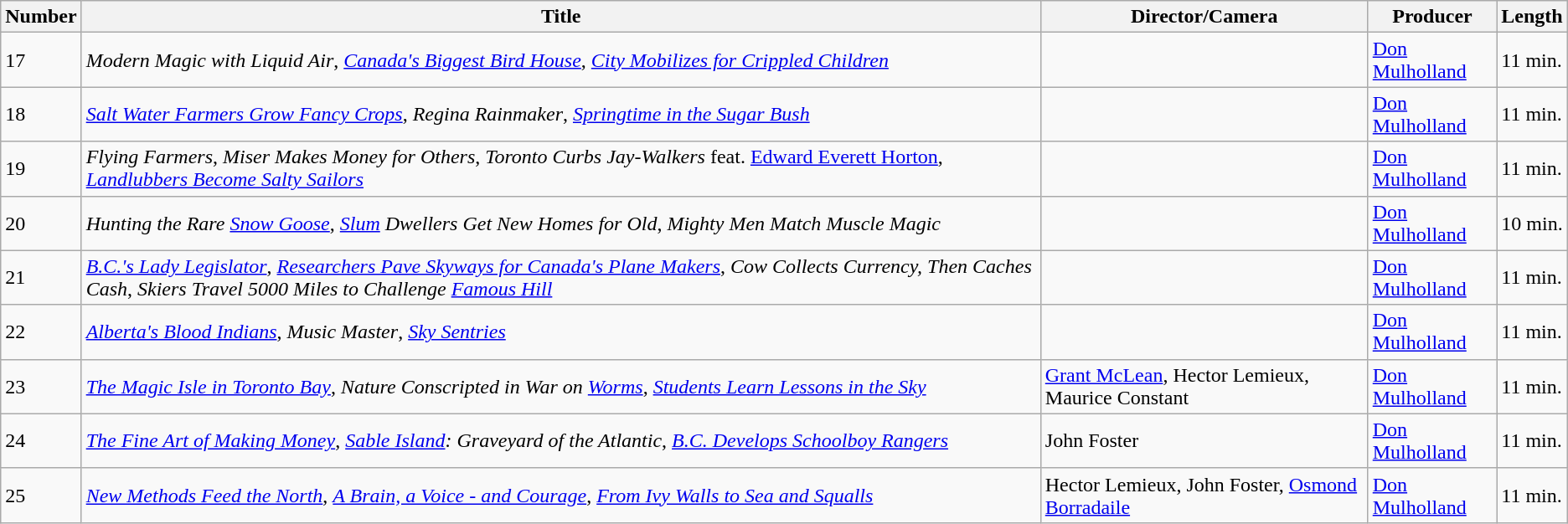<table class=wikitable>
<tr>
<th>Number</th>
<th>Title</th>
<th>Director/Camera</th>
<th>Producer</th>
<th>Length</th>
</tr>
<tr>
<td>17</td>
<td><em>Modern Magic with Liquid Air</em>, <em><a href='#'>Canada's Biggest Bird House</a></em>, <em><a href='#'>City Mobilizes for Crippled Children</a></em></td>
<td></td>
<td><a href='#'>Don Mulholland</a></td>
<td>11 min.</td>
</tr>
<tr>
<td>18</td>
<td><em><a href='#'>Salt Water Farmers Grow Fancy Crops</a></em>, <em>Regina Rainmaker</em>, <em><a href='#'>Springtime in the Sugar Bush</a></em></td>
<td></td>
<td><a href='#'>Don Mulholland</a></td>
<td>11 min.</td>
</tr>
<tr>
<td>19</td>
<td><em>Flying Farmers</em>, <em>Miser Makes Money for Others</em>, <em>Toronto Curbs Jay-Walkers</em> feat. <a href='#'>Edward Everett Horton</a>, <em><a href='#'>Landlubbers Become Salty Sailors</a></em></td>
<td></td>
<td><a href='#'>Don Mulholland</a></td>
<td>11 min.</td>
</tr>
<tr>
<td>20</td>
<td><em>Hunting the Rare <a href='#'>Snow Goose</a></em>, <em><a href='#'>Slum</a> Dwellers Get New Homes for Old</em>, <em>Mighty Men Match Muscle Magic</em></td>
<td></td>
<td><a href='#'>Don Mulholland</a></td>
<td>10 min.</td>
</tr>
<tr>
<td>21</td>
<td><em><a href='#'>B.C.'s Lady Legislator</a></em>, <em><a href='#'>Researchers Pave Skyways for Canada's Plane Makers</a></em>, <em>Cow Collects Currency, Then Caches Cash</em>, <em>Skiers Travel 5000 Miles to Challenge <a href='#'>Famous Hill</a></em></td>
<td></td>
<td><a href='#'>Don Mulholland</a></td>
<td>11 min.</td>
</tr>
<tr>
<td>22</td>
<td><em><a href='#'>Alberta's Blood Indians</a></em>, <em>Music Master</em>, <em><a href='#'>Sky Sentries</a></em></td>
<td></td>
<td><a href='#'>Don Mulholland</a></td>
<td>11 min.</td>
</tr>
<tr>
<td>23</td>
<td><em><a href='#'>The Magic Isle in Toronto Bay</a></em>, <em>Nature Conscripted in War on <a href='#'>Worms</a></em>, <em><a href='#'>Students Learn Lessons in the Sky</a></em></td>
<td><a href='#'>Grant McLean</a>,  Hector Lemieux, Maurice Constant</td>
<td><a href='#'>Don Mulholland</a></td>
<td>11 min.</td>
</tr>
<tr>
<td>24</td>
<td><em><a href='#'>The Fine Art of Making Money</a></em>, <em><a href='#'>Sable Island</a>: Graveyard of the Atlantic</em>, <em><a href='#'>B.C. Develops Schoolboy Rangers</a></em></td>
<td>John Foster</td>
<td><a href='#'>Don Mulholland</a></td>
<td>11 min.</td>
</tr>
<tr>
<td>25</td>
<td><em><a href='#'>New Methods Feed the North</a></em>, <em><a href='#'>A Brain, a Voice - and Courage</a></em>, <em><a href='#'>From Ivy Walls to Sea and Squalls</a></em></td>
<td>Hector Lemieux, John Foster, <a href='#'>Osmond Borradaile</a></td>
<td><a href='#'>Don Mulholland</a></td>
<td>11 min.</td>
</tr>
</table>
